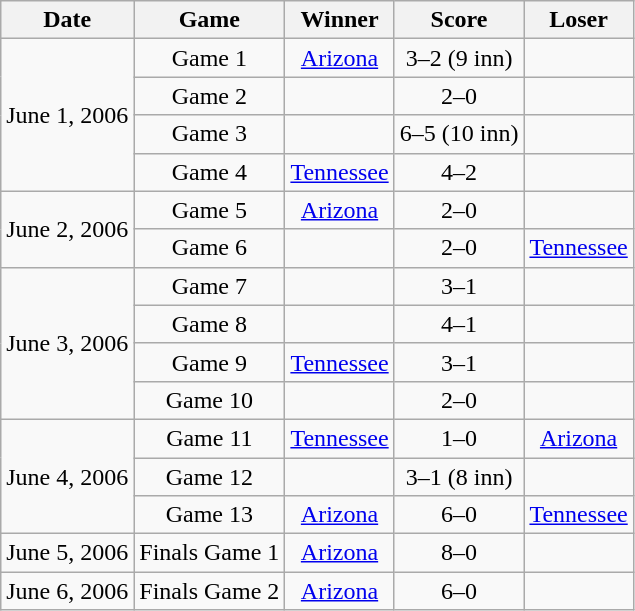<table class="wikitable">
<tr>
<th>Date</th>
<th>Game</th>
<th>Winner</th>
<th>Score</th>
<th>Loser</th>
</tr>
<tr align=center>
<td rowspan=4>June 1, 2006</td>
<td>Game 1</td>
<td><a href='#'>Arizona</a></td>
<td>3–2 (9 inn)</td>
<td></td>
</tr>
<tr align=center>
<td>Game 2</td>
<td></td>
<td>2–0</td>
<td></td>
</tr>
<tr align=center>
<td>Game 3</td>
<td></td>
<td>6–5 (10 inn)</td>
<td></td>
</tr>
<tr align=center>
<td>Game 4</td>
<td><a href='#'>Tennessee</a></td>
<td>4–2</td>
<td></td>
</tr>
<tr align=center>
<td rowspan=2>June 2, 2006</td>
<td>Game 5</td>
<td><a href='#'>Arizona</a></td>
<td>2–0</td>
<td></td>
</tr>
<tr align=center>
<td>Game 6</td>
<td></td>
<td>2–0</td>
<td><a href='#'>Tennessee</a></td>
</tr>
<tr align=center>
<td rowspan=4>June 3, 2006</td>
<td>Game 7</td>
<td></td>
<td>3–1</td>
<td></td>
</tr>
<tr align=center>
<td>Game 8</td>
<td></td>
<td>4–1</td>
<td></td>
</tr>
<tr align=center>
<td>Game 9</td>
<td><a href='#'>Tennessee</a></td>
<td>3–1</td>
<td></td>
</tr>
<tr align=center>
<td>Game 10</td>
<td></td>
<td>2–0</td>
<td></td>
</tr>
<tr align=center>
<td rowspan=3>June 4, 2006</td>
<td>Game 11</td>
<td><a href='#'>Tennessee</a></td>
<td>1–0</td>
<td><a href='#'>Arizona</a></td>
</tr>
<tr align=center>
<td>Game 12</td>
<td></td>
<td>3–1 (8 inn)</td>
<td></td>
</tr>
<tr align=center>
<td>Game 13</td>
<td><a href='#'>Arizona</a></td>
<td>6–0</td>
<td><a href='#'>Tennessee</a></td>
</tr>
<tr align=center>
<td>June 5, 2006</td>
<td>Finals Game 1</td>
<td><a href='#'>Arizona</a></td>
<td>8–0</td>
<td></td>
</tr>
<tr align=center>
<td>June 6, 2006</td>
<td>Finals Game 2</td>
<td><a href='#'>Arizona</a></td>
<td>6–0</td>
<td></td>
</tr>
</table>
